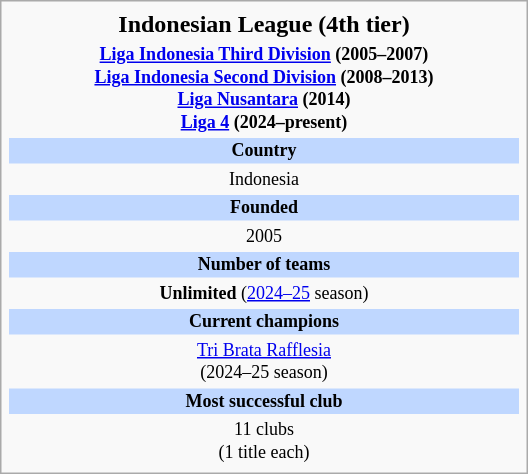<table class="infobox football" style="width: 22em; text-align: center;">
<tr>
<th style="font-size: 16px;">Indonesian League (4th tier)</th>
</tr>
<tr>
<th style="font-size: 12px;"><a href='#'>Liga Indonesia Third Division</a> (2005–2007)<br><a href='#'>Liga Indonesia Second Division</a> (2008–2013)<br><a href='#'>Liga Nusantara</a> (2014)<br><a href='#'>Liga 4</a> (2024–present)</th>
</tr>
<tr>
<td style="font-size: 12px; background: #BFD7FF;"><strong>Country</strong></td>
</tr>
<tr>
<td style="font-size: 12px;">Indonesia<br></td>
</tr>
<tr>
<td style="font-size: 12px; background: #BFD7FF;"><strong>Founded</strong></td>
</tr>
<tr>
<td style="font-size: 12px;">2005</td>
</tr>
<tr>
<td style="font-size: 12px; background: #BFD7FF;"><strong>Number of teams</strong></td>
</tr>
<tr>
<td style="font-size: 12px;"><strong>Unlimited</strong> (<a href='#'>2024–25</a> season)</td>
</tr>
<tr>
<td style="font-size: 12px; background: #BFD7FF;"><strong>Current champions</strong></td>
</tr>
<tr>
<td style="font-size: 12px;"><a href='#'>Tri Brata Rafflesia</a><br>(2024–25 season)</td>
</tr>
<tr>
<td style="font-size: 12px; background: #BFD7FF;"><strong>Most successful club</strong></td>
</tr>
<tr>
<td style="font-size: 12px;">11 clubs<br>(1 title each)</td>
</tr>
</table>
